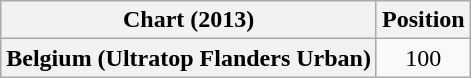<table class="wikitable plainrowheaders" style="text-align:center;">
<tr>
<th>Chart (2013)</th>
<th>Position</th>
</tr>
<tr>
<th scope=row>Belgium (Ultratop Flanders Urban)</th>
<td align=center>100</td>
</tr>
</table>
